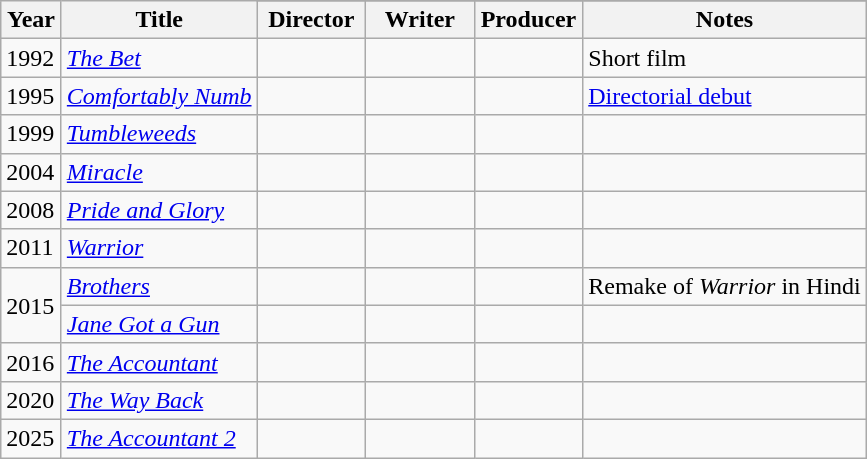<table class="wikitable plainrowheaders">
<tr>
<th rowspan="2" style="width:33px;">Year</th>
<th rowspan="2">Title</th>
</tr>
<tr>
<th width=65>Director</th>
<th width=65>Writer</th>
<th width=65>Producer</th>
<th scope="col">Notes</th>
</tr>
<tr>
<td>1992</td>
<td><em><a href='#'>The Bet</a></em></td>
<td></td>
<td></td>
<td></td>
<td>Short film</td>
</tr>
<tr>
<td>1995</td>
<td><em><a href='#'>Comfortably Numb</a></em></td>
<td></td>
<td></td>
<td></td>
<td><a href='#'>Directorial debut</a></td>
</tr>
<tr>
<td>1999</td>
<td><em><a href='#'>Tumbleweeds</a></em></td>
<td></td>
<td></td>
<td></td>
<td></td>
</tr>
<tr>
<td>2004</td>
<td><em><a href='#'>Miracle</a></em></td>
<td></td>
<td></td>
<td></td>
<td></td>
</tr>
<tr>
<td>2008</td>
<td><em><a href='#'>Pride and Glory</a></em></td>
<td></td>
<td></td>
<td></td>
<td></td>
</tr>
<tr>
<td>2011</td>
<td><em><a href='#'>Warrior</a></em></td>
<td></td>
<td></td>
<td></td>
<td></td>
</tr>
<tr>
<td rowspan="2">2015</td>
<td><em><a href='#'>Brothers</a></em></td>
<td></td>
<td></td>
<td></td>
<td>Remake of <em>Warrior</em> in Hindi</td>
</tr>
<tr>
<td><em><a href='#'>Jane Got a Gun</a></em></td>
<td></td>
<td></td>
<td></td>
<td></td>
</tr>
<tr>
<td>2016</td>
<td><em><a href='#'>The Accountant</a></em></td>
<td></td>
<td></td>
<td></td>
<td></td>
</tr>
<tr>
<td>2020</td>
<td><em><a href='#'>The Way Back</a></em></td>
<td></td>
<td></td>
<td></td>
<td></td>
</tr>
<tr>
<td>2025</td>
<td><em><a href='#'>The Accountant 2</a></em></td>
<td></td>
<td></td>
<td></td>
<td></td>
</tr>
</table>
